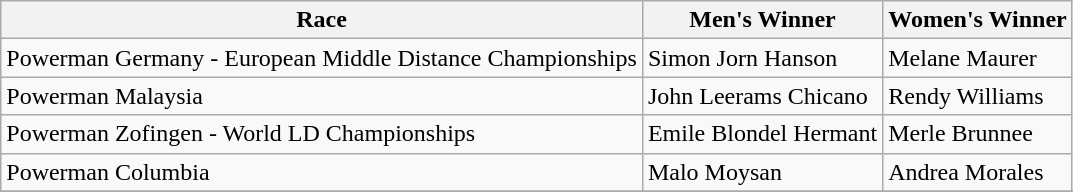<table class="wikitable">
<tr>
<th>Race</th>
<th>Men's Winner</th>
<th>Women's Winner</th>
</tr>
<tr>
<td> Powerman Germany - European Middle Distance Championships</td>
<td> Simon Jorn Hanson</td>
<td> Melane Maurer</td>
</tr>
<tr>
<td> Powerman Malaysia</td>
<td> John Leerams Chicano</td>
<td> Rendy Williams</td>
</tr>
<tr>
<td> Powerman Zofingen - World LD Championships</td>
<td> Emile Blondel Hermant</td>
<td> Merle Brunnee</td>
</tr>
<tr>
<td> Powerman Columbia</td>
<td> Malo Moysan</td>
<td> Andrea Morales</td>
</tr>
<tr>
</tr>
</table>
